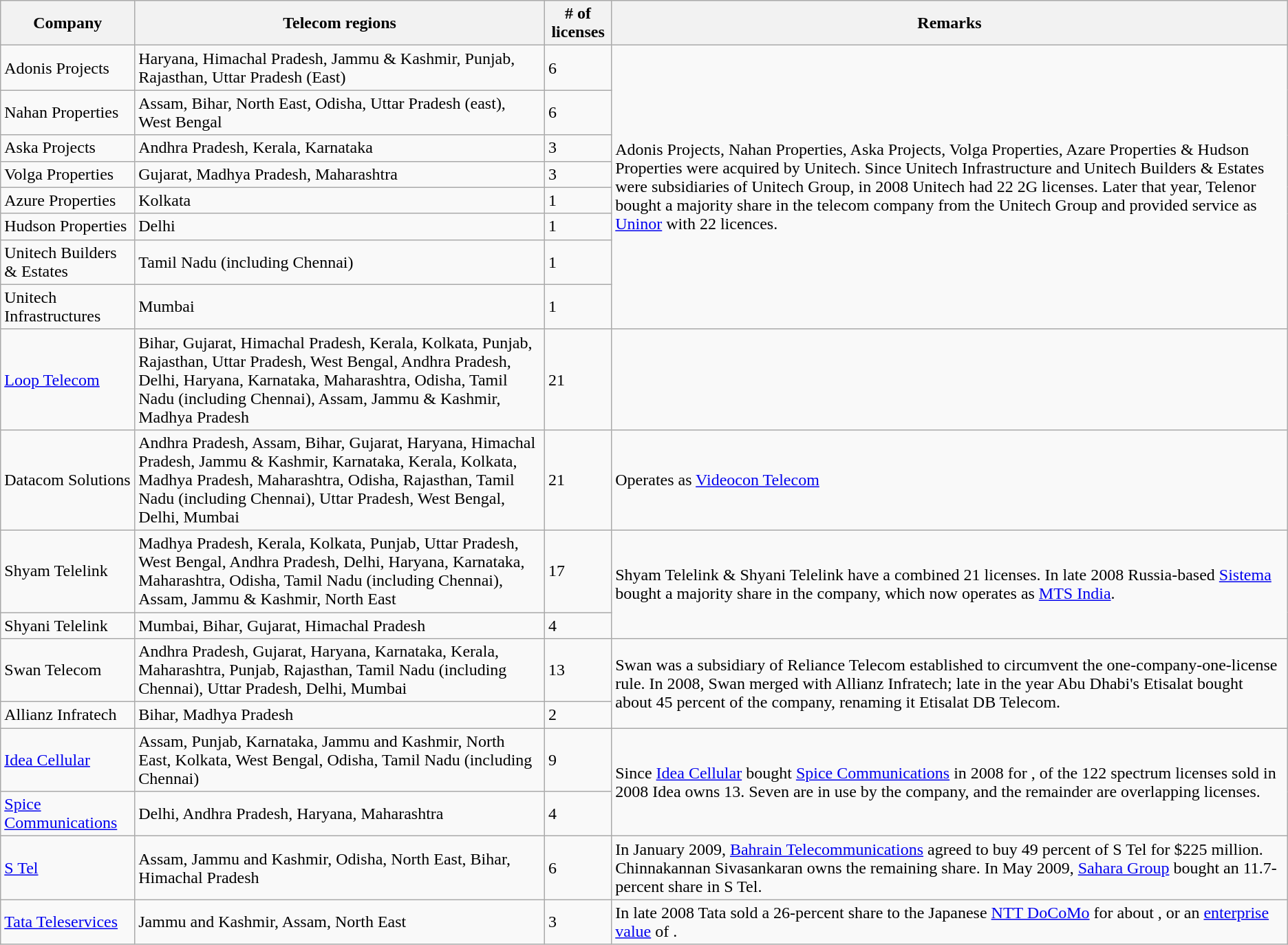<table class="wikitable">
<tr>
<th>Company</th>
<th>Telecom regions</th>
<th># of licenses</th>
<th>Remarks</th>
</tr>
<tr>
<td>Adonis Projects</td>
<td>Haryana, Himachal Pradesh, Jammu & Kashmir, Punjab, Rajasthan, Uttar Pradesh (East)</td>
<td>6</td>
<td rowspan="8">Adonis Projects, Nahan Properties, Aska Projects, Volga Properties, Azare Properties & Hudson Properties were acquired by Unitech. Since Unitech Infrastructure and Unitech Builders & Estates were subsidiaries of Unitech Group, in 2008 Unitech had 22 2G licenses. Later that year, Telenor bought a majority share in the telecom company from the Unitech Group and provided service as <a href='#'>Uninor</a> with 22 licences.</td>
</tr>
<tr>
<td>Nahan Properties</td>
<td>Assam, Bihar, North East, Odisha, Uttar Pradesh (east), West Bengal</td>
<td>6</td>
</tr>
<tr>
<td>Aska Projects</td>
<td>Andhra Pradesh, Kerala, Karnataka</td>
<td>3</td>
</tr>
<tr>
<td>Volga Properties</td>
<td>Gujarat, Madhya Pradesh, Maharashtra</td>
<td>3</td>
</tr>
<tr>
<td>Azure Properties</td>
<td>Kolkata</td>
<td>1</td>
</tr>
<tr>
<td>Hudson Properties</td>
<td>Delhi</td>
<td>1</td>
</tr>
<tr>
<td>Unitech Builders & Estates</td>
<td>Tamil Nadu (including Chennai)</td>
<td>1</td>
</tr>
<tr>
<td>Unitech Infrastructures</td>
<td>Mumbai</td>
<td>1</td>
</tr>
<tr>
<td><a href='#'>Loop Telecom</a></td>
<td>Bihar, Gujarat, Himachal Pradesh, Kerala, Kolkata, Punjab, Rajasthan, Uttar Pradesh, West Bengal, Andhra Pradesh, Delhi, Haryana, Karnataka, Maharashtra, Odisha, Tamil Nadu (including Chennai), Assam, Jammu & Kashmir, Madhya Pradesh</td>
<td>21</td>
<td></td>
</tr>
<tr>
<td>Datacom Solutions</td>
<td>Andhra Pradesh, Assam, Bihar, Gujarat, Haryana, Himachal Pradesh, Jammu & Kashmir, Karnataka, Kerala, Kolkata, Madhya Pradesh, Maharashtra, Odisha, Rajasthan, Tamil Nadu (including Chennai), Uttar Pradesh, West Bengal, Delhi, Mumbai</td>
<td>21</td>
<td>Operates as <a href='#'>Videocon Telecom</a></td>
</tr>
<tr>
<td>Shyam Telelink</td>
<td>Madhya Pradesh, Kerala, Kolkata, Punjab, Uttar Pradesh, West Bengal, Andhra Pradesh, Delhi, Haryana, Karnataka, Maharashtra, Odisha, Tamil Nadu (including Chennai), Assam, Jammu & Kashmir, North East</td>
<td>17</td>
<td rowspan="2">Shyam Telelink & Shyani Telelink have a combined 21 licenses. In late 2008 Russia-based <a href='#'>Sistema</a> bought a majority share in the company, which now operates as <a href='#'>MTS India</a>.</td>
</tr>
<tr>
<td>Shyani Telelink</td>
<td>Mumbai, Bihar, Gujarat, Himachal Pradesh</td>
<td>4</td>
</tr>
<tr>
<td>Swan Telecom</td>
<td>Andhra Pradesh, Gujarat, Haryana, Karnataka, Kerala, Maharashtra, Punjab, Rajasthan, Tamil Nadu (including Chennai), Uttar Pradesh, Delhi, Mumbai</td>
<td>13</td>
<td rowspan="2">Swan was a subsidiary of Reliance Telecom established to circumvent the one-company-one-license rule. In 2008, Swan merged with Allianz Infratech; late in the year Abu Dhabi's Etisalat bought about 45 percent of the company, renaming it Etisalat DB Telecom.</td>
</tr>
<tr>
<td>Allianz Infratech</td>
<td>Bihar, Madhya Pradesh</td>
<td>2</td>
</tr>
<tr>
<td><a href='#'>Idea Cellular</a></td>
<td>Assam, Punjab, Karnataka, Jammu and Kashmir, North East, Kolkata, West Bengal, Odisha, Tamil Nadu (including Chennai)</td>
<td>9</td>
<td rowspan="2">Since <a href='#'>Idea Cellular</a> bought <a href='#'>Spice Communications</a> in 2008 for , of the 122 spectrum licenses sold in 2008 Idea owns 13. Seven are in use by the company, and the remainder are overlapping licenses.</td>
</tr>
<tr>
<td><a href='#'>Spice Communications</a></td>
<td>Delhi, Andhra Pradesh, Haryana, Maharashtra</td>
<td>4</td>
</tr>
<tr>
<td><a href='#'>S Tel</a></td>
<td>Assam, Jammu and Kashmir, Odisha, North East, Bihar, Himachal Pradesh</td>
<td>6</td>
<td>In January 2009, <a href='#'>Bahrain Telecommunications</a> agreed to buy 49 percent of S Tel for $225 million. Chinnakannan Sivasankaran owns the remaining share. In May 2009, <a href='#'>Sahara Group</a> bought an 11.7-percent share in S Tel.</td>
</tr>
<tr>
<td><a href='#'>Tata Teleservices</a></td>
<td>Jammu and Kashmir, Assam, North East</td>
<td>3</td>
<td>In late 2008 Tata sold a 26-percent share to the Japanese <a href='#'>NTT DoCoMo</a> for about , or an <a href='#'>enterprise value</a> of .</td>
</tr>
</table>
